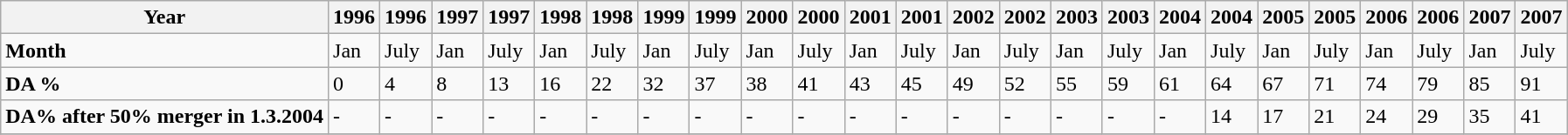<table class="wikitable">
<tr>
<th>Year</th>
<th>1996</th>
<th>1996</th>
<th>1997</th>
<th>1997</th>
<th>1998</th>
<th>1998</th>
<th>1999</th>
<th>1999</th>
<th>2000</th>
<th>2000</th>
<th>2001</th>
<th>2001</th>
<th>2002</th>
<th>2002</th>
<th>2003</th>
<th>2003</th>
<th>2004</th>
<th>2004</th>
<th>2005</th>
<th>2005</th>
<th>2006</th>
<th>2006</th>
<th>2007</th>
<th>2007</th>
</tr>
<tr>
<td><strong>Month</strong></td>
<td>Jan</td>
<td>July</td>
<td>Jan</td>
<td>July</td>
<td>Jan</td>
<td>July</td>
<td>Jan</td>
<td>July</td>
<td>Jan</td>
<td>July</td>
<td>Jan</td>
<td>July</td>
<td>Jan</td>
<td>July</td>
<td>Jan</td>
<td>July</td>
<td>Jan</td>
<td>July</td>
<td>Jan</td>
<td>July</td>
<td>Jan</td>
<td>July</td>
<td>Jan</td>
<td>July</td>
</tr>
<tr>
<td><strong>DA %</strong></td>
<td>0</td>
<td>4</td>
<td>8</td>
<td>13</td>
<td>16</td>
<td>22</td>
<td>32</td>
<td>37</td>
<td>38</td>
<td>41</td>
<td>43</td>
<td>45</td>
<td>49</td>
<td>52</td>
<td>55</td>
<td>59</td>
<td>61</td>
<td>64</td>
<td>67</td>
<td>71</td>
<td>74</td>
<td>79</td>
<td>85</td>
<td>91</td>
</tr>
<tr>
<td><strong>DA% after 50% merger in 1.3.2004</strong></td>
<td>-</td>
<td>-</td>
<td>-</td>
<td>-</td>
<td>-</td>
<td>-</td>
<td>-</td>
<td>-</td>
<td>-</td>
<td>-</td>
<td>-</td>
<td>-</td>
<td>-</td>
<td>-</td>
<td>-</td>
<td>-</td>
<td>-</td>
<td>14</td>
<td>17</td>
<td>21</td>
<td>24</td>
<td>29</td>
<td>35</td>
<td>41</td>
</tr>
<tr>
</tr>
</table>
